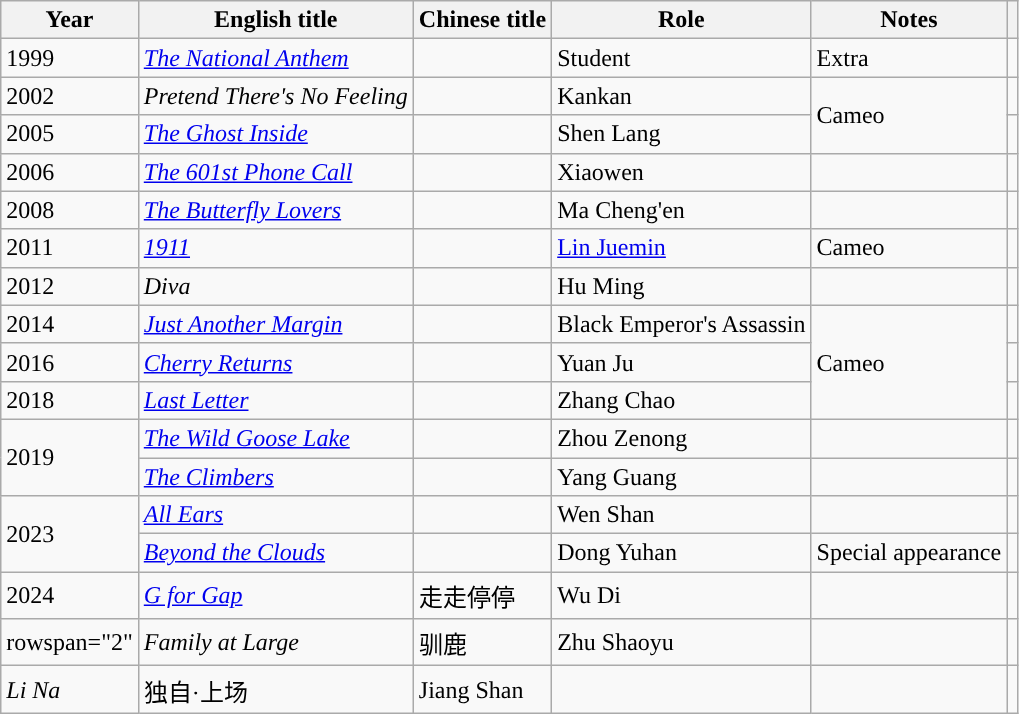<table class="wikitable sortable plainrowheaders">
<tr>
<th>Year</th>
<th>English title</th>
<th>Chinese title</th>
<th>Role</th>
<th class="unsortable">Notes</th>
<th class="unsortable"></th>
</tr>
<tr>
<td>1999</td>
<td><em><a href='#'>The National Anthem</a></em></td>
<td></td>
<td>Student</td>
<td>Extra</td>
<td></td>
</tr>
<tr>
<td>2002</td>
<td><em>Pretend There's No Feeling</em></td>
<td></td>
<td>Kankan</td>
<td rowspan="2">Cameo</td>
<td></td>
</tr>
<tr>
<td>2005</td>
<td><em><a href='#'>The Ghost Inside</a></em></td>
<td></td>
<td>Shen Lang</td>
<td></td>
</tr>
<tr>
<td>2006</td>
<td><em><a href='#'>The 601st Phone Call</a></em></td>
<td></td>
<td>Xiaowen</td>
<td></td>
<td></td>
</tr>
<tr>
<td>2008</td>
<td><em><a href='#'>The Butterfly Lovers</a></em></td>
<td></td>
<td>Ma Cheng'en</td>
<td></td>
<td></td>
</tr>
<tr>
<td>2011</td>
<td><em><a href='#'>1911</a></em></td>
<td></td>
<td><a href='#'>Lin Juemin</a></td>
<td>Cameo</td>
<td></td>
</tr>
<tr>
<td>2012</td>
<td><em>Diva</em></td>
<td></td>
<td>Hu Ming</td>
<td></td>
<td></td>
</tr>
<tr>
<td>2014</td>
<td><em><a href='#'>Just Another Margin</a></em></td>
<td></td>
<td>Black Emperor's Assassin</td>
<td rowspan="3">Cameo</td>
<td></td>
</tr>
<tr>
<td>2016</td>
<td><em><a href='#'>Cherry Returns</a></em></td>
<td></td>
<td>Yuan Ju</td>
<td></td>
</tr>
<tr>
<td>2018</td>
<td><em><a href='#'>Last Letter</a></em></td>
<td></td>
<td>Zhang Chao</td>
<td></td>
</tr>
<tr>
<td rowspan=2>2019</td>
<td><em><a href='#'>The Wild Goose Lake</a></em></td>
<td></td>
<td>Zhou Zenong</td>
<td></td>
<td></td>
</tr>
<tr>
<td><em><a href='#'>The Climbers</a></em></td>
<td></td>
<td>Yang Guang</td>
<td></td>
<td></td>
</tr>
<tr>
<td rowspan="2">2023</td>
<td><em><a href='#'>All Ears</a></em></td>
<td></td>
<td>Wen Shan</td>
<td></td>
<td></td>
</tr>
<tr>
<td><em><a href='#'>Beyond the Clouds</a></em></td>
<td></td>
<td>Dong Yuhan</td>
<td>Special appearance</td>
<td></td>
</tr>
<tr>
<td>2024</td>
<td><em><a href='#'>G for Gap</a></em></td>
<td>走走停停</td>
<td>Wu Di</td>
<td></td>
<td></td>
</tr>
<tr>
<td>rowspan="2" </td>
<td><em>Family at Large</em></td>
<td>驯鹿</td>
<td>Zhu Shaoyu</td>
<td></td>
<td></td>
</tr>
<tr>
<td><em>Li Na</em></td>
<td>独自·上场</td>
<td>Jiang Shan</td>
<td></td>
<td></td>
</tr>
</table>
